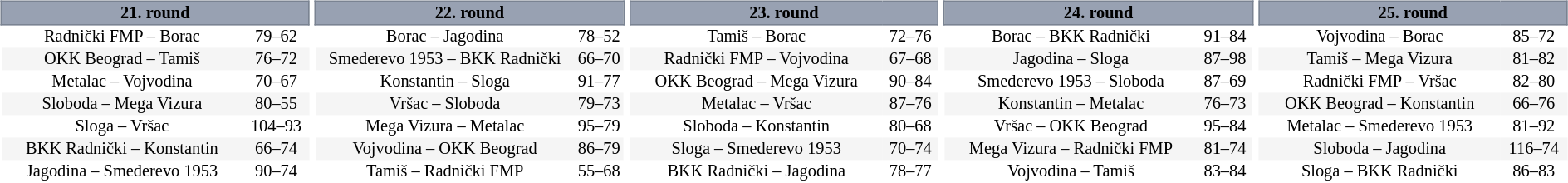<table width=100%>
<tr>
<td width=20% valign="top"><br><table border=0 cellspacing=0 cellpadding=1em style="font-size: 85%; border-collapse: collapse;" width=100%>
<tr>
<td colspan=5 bgcolor=#98A1B2 style="border:1px solid #7A8392;text-align:center;"><span><strong>21. round</strong></span></td>
</tr>
<tr align=center bgcolor=#FFFFFF>
<td>Radnički FMP – Borac</td>
<td>79–62</td>
</tr>
<tr align=center bgcolor=#f5f5f5>
<td>OKK Beograd – Tamiš</td>
<td>76–72</td>
</tr>
<tr align=center bgcolor=#FFFFFF>
<td>Metalac – Vojvodina</td>
<td>70–67</td>
</tr>
<tr align=center bgcolor=#f5f5f5>
<td>Sloboda – Mega Vizura</td>
<td>80–55</td>
</tr>
<tr align=center bgcolor=#FFFFFF>
<td>Sloga – Vršac</td>
<td>104–93</td>
</tr>
<tr align=center bgcolor=#f5f5f5>
<td>BKK Radnički – Konstantin</td>
<td>66–74</td>
</tr>
<tr align=center bgcolor=#FFFFFF>
<td>Jagodina – Smederevo 1953</td>
<td>90–74</td>
</tr>
</table>
</td>
<td width=20% valign="top"><br><table border=0 cellspacing=0 cellpadding=1em style="font-size: 85%; border-collapse: collapse;" width=100%>
<tr>
<td colspan=5 bgcolor=#98A1B2 style="border:1px solid #7A8392;text-align:center;"><span><strong>22. round</strong></span></td>
</tr>
<tr align=center bgcolor=#FFFFFF>
<td>Borac – Jagodina</td>
<td>78–52</td>
</tr>
<tr align=center bgcolor=#f5f5f5>
<td>Smederevo 1953 – BKK Radnički</td>
<td>66–70</td>
</tr>
<tr align=center bgcolor=#FFFFFF>
<td>Konstantin – Sloga</td>
<td>91–77</td>
</tr>
<tr align=center bgcolor=#f5f5f5>
<td>Vršac – Sloboda</td>
<td>79–73</td>
</tr>
<tr align=center bgcolor=#FFFFFF>
<td>Mega Vizura – Metalac</td>
<td>95–79</td>
</tr>
<tr align=center bgcolor=#f5f5f5>
<td>Vojvodina – OKK Beograd</td>
<td>86–79</td>
</tr>
<tr align=center bgcolor=#FFFFFF>
<td>Tamiš – Radnički FMP</td>
<td>55–68</td>
</tr>
</table>
</td>
<td width=20% valign="top"><br><table border=0 cellspacing=0 cellpadding=1em style="font-size: 85%; border-collapse: collapse;" width=100%>
<tr>
<td colspan=5 bgcolor=#98A1B2 style="border:1px solid #7A8392;text-align:center;"><span><strong>23. round</strong></span></td>
</tr>
<tr align=center bgcolor=#FFFFFF>
<td>Tamiš – Borac</td>
<td>72–76</td>
</tr>
<tr align=center bgcolor=#f5f5f5>
<td>Radnički FMP – Vojvodina</td>
<td>67–68</td>
</tr>
<tr align=center bgcolor=#FFFFFF>
<td>OKK Beograd – Mega Vizura</td>
<td>90–84</td>
</tr>
<tr align=center bgcolor=#f5f5f5>
<td>Metalac – Vršac</td>
<td>87–76</td>
</tr>
<tr align=center bgcolor=#FFFFFF>
<td>Sloboda – Konstantin</td>
<td>80–68</td>
</tr>
<tr align=center bgcolor=#f5f5f5>
<td>Sloga – Smederevo 1953</td>
<td>70–74</td>
</tr>
<tr align=center bgcolor=#FFFFFF>
<td>BKK Radnički – Jagodina</td>
<td>78–77</td>
</tr>
</table>
</td>
<td width=20% valign="top"><br><table border=0 cellspacing=0 cellpadding=1em style="font-size: 85%; border-collapse: collapse;" width=100%>
<tr>
<td colspan=5 bgcolor=#98A1B2 style="border:1px solid #7A8392;text-align:center;"><span><strong>24. round</strong></span></td>
</tr>
<tr align=center bgcolor=#FFFFFF>
<td>Borac – BKK Radnički</td>
<td>91–84</td>
</tr>
<tr align=center bgcolor=#f5f5f5>
<td>Jagodina – Sloga</td>
<td>87–98</td>
</tr>
<tr align=center bgcolor=#FFFFFF>
<td>Smederevo 1953 – Sloboda</td>
<td>87–69</td>
</tr>
<tr align=center bgcolor=#f5f5f5>
<td>Konstantin – Metalac</td>
<td>76–73</td>
</tr>
<tr align=center bgcolor=#FFFFFF>
<td>Vršac – OKK Beograd</td>
<td>95–84</td>
</tr>
<tr align=center bgcolor=#f5f5f5>
<td>Mega Vizura – Radnički FMP</td>
<td>81–74</td>
</tr>
<tr align=center bgcolor=#FFFFFF>
<td>Vojvodina – Tamiš</td>
<td>83–84</td>
</tr>
</table>
</td>
<td width=20% valign="top"><br><table border=0 cellspacing=0 cellpadding=1em style="font-size: 85%; border-collapse: collapse;" width=100%>
<tr>
<td colspan=5 bgcolor=#98A1B2 style="border:1px solid #7A8392;text-align:center;"><span><strong>25. round</strong></span></td>
</tr>
<tr align=center bgcolor=#FFFFFF>
<td>Vojvodina – Borac</td>
<td>85–72</td>
</tr>
<tr align=center bgcolor=#f5f5f5>
<td>Tamiš – Mega Vizura</td>
<td>81–82</td>
</tr>
<tr align=center bgcolor=#FFFFFF>
<td>Radnički FMP – Vršac</td>
<td>82–80</td>
</tr>
<tr align=center bgcolor=#f5f5f5>
<td>OKK Beograd – Konstantin</td>
<td>66–76</td>
</tr>
<tr align=center bgcolor=#FFFFFF>
<td>Metalac – Smederevo 1953</td>
<td>81–92</td>
</tr>
<tr align=center bgcolor=#f5f5f5>
<td>Sloboda – Jagodina</td>
<td>116–74</td>
</tr>
<tr align=center bgcolor=#FFFFFF>
<td>Sloga – BKK Radnički</td>
<td>86–83</td>
</tr>
</table>
</td>
</tr>
</table>
